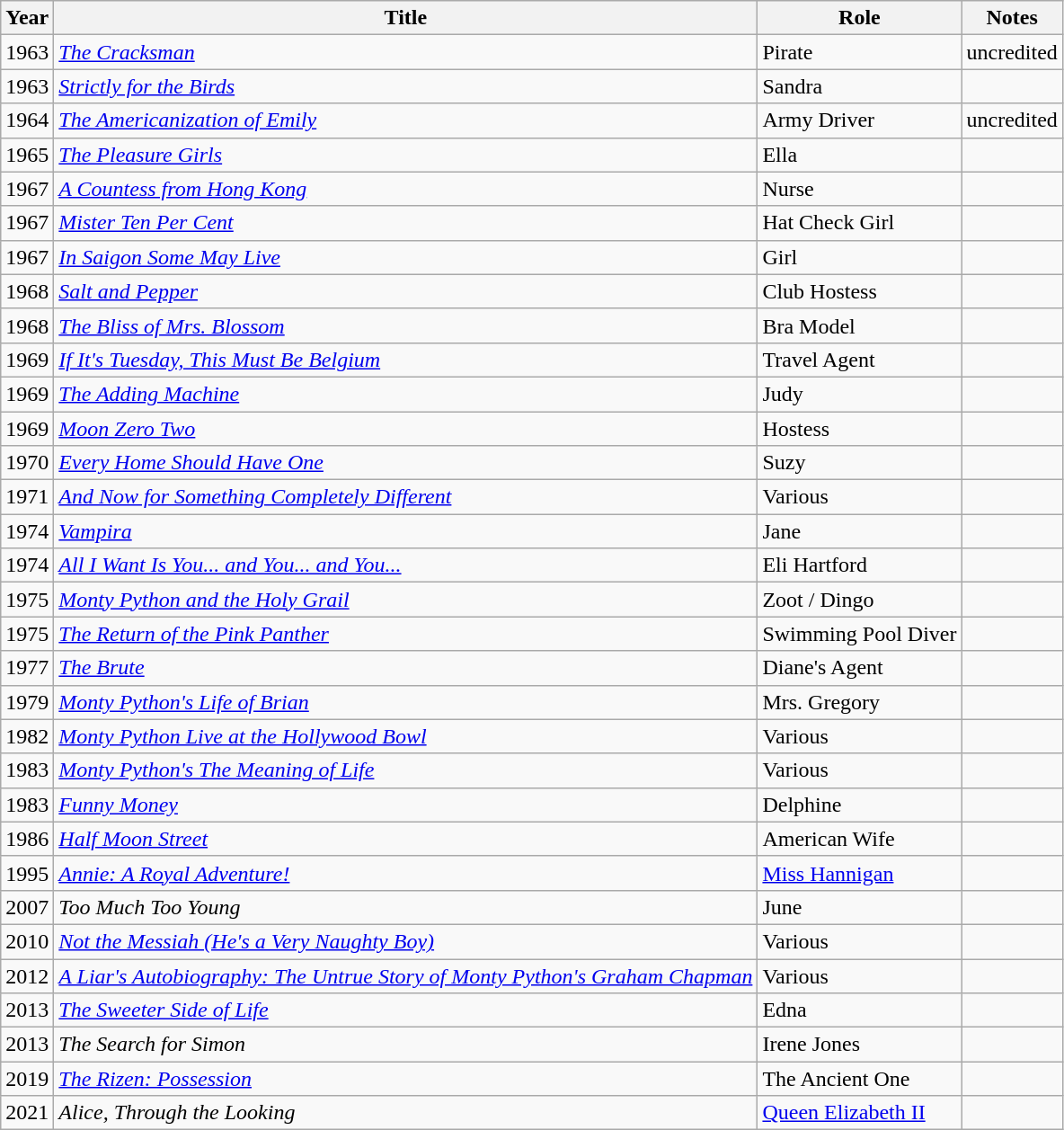<table class="wikitable sortable">
<tr>
<th>Year</th>
<th>Title</th>
<th>Role</th>
<th>Notes</th>
</tr>
<tr>
<td>1963</td>
<td><em><a href='#'>The Cracksman</a></em></td>
<td>Pirate</td>
<td>uncredited</td>
</tr>
<tr>
<td>1963</td>
<td><em><a href='#'>Strictly for the Birds</a></em></td>
<td>Sandra</td>
<td></td>
</tr>
<tr>
<td>1964</td>
<td><em><a href='#'>The Americanization of Emily</a></em></td>
<td>Army Driver</td>
<td>uncredited</td>
</tr>
<tr>
<td>1965</td>
<td><em><a href='#'>The Pleasure Girls</a></em></td>
<td>Ella</td>
<td></td>
</tr>
<tr>
<td>1967</td>
<td><em><a href='#'>A Countess from Hong Kong</a></em></td>
<td>Nurse</td>
<td></td>
</tr>
<tr>
<td>1967</td>
<td><em><a href='#'>Mister Ten Per Cent</a></em></td>
<td>Hat Check Girl</td>
<td></td>
</tr>
<tr>
<td>1967</td>
<td><em><a href='#'>In Saigon Some May Live</a></em></td>
<td>Girl</td>
<td></td>
</tr>
<tr>
<td>1968</td>
<td><em><a href='#'>Salt and Pepper</a></em></td>
<td>Club Hostess</td>
<td></td>
</tr>
<tr>
<td>1968</td>
<td><em><a href='#'>The Bliss of Mrs. Blossom</a></em></td>
<td>Bra Model</td>
<td></td>
</tr>
<tr>
<td>1969</td>
<td><em><a href='#'>If It's Tuesday, This Must Be Belgium</a></em></td>
<td>Travel Agent</td>
<td></td>
</tr>
<tr>
<td>1969</td>
<td><em><a href='#'>The Adding Machine</a></em></td>
<td>Judy</td>
<td></td>
</tr>
<tr>
<td>1969</td>
<td><em><a href='#'>Moon Zero Two</a></em></td>
<td>Hostess</td>
<td></td>
</tr>
<tr>
<td>1970</td>
<td><em><a href='#'>Every Home Should Have One</a></em></td>
<td>Suzy</td>
<td></td>
</tr>
<tr>
<td>1971</td>
<td><em><a href='#'>And Now for Something Completely Different</a></em></td>
<td>Various</td>
<td></td>
</tr>
<tr>
<td>1974</td>
<td><em><a href='#'>Vampira</a></em></td>
<td>Jane</td>
<td></td>
</tr>
<tr>
<td>1974</td>
<td><em><a href='#'>All I Want Is You... and You... and You...</a></em></td>
<td>Eli Hartford</td>
<td></td>
</tr>
<tr>
<td>1975</td>
<td><em><a href='#'>Monty Python and the Holy Grail</a></em></td>
<td>Zoot / Dingo</td>
<td></td>
</tr>
<tr>
<td>1975</td>
<td><em><a href='#'>The Return of the Pink Panther</a></em></td>
<td>Swimming Pool Diver</td>
<td></td>
</tr>
<tr>
<td>1977</td>
<td><em><a href='#'>The Brute</a></em></td>
<td>Diane's Agent</td>
<td></td>
</tr>
<tr>
<td>1979</td>
<td><em><a href='#'>Monty Python's Life of Brian</a></em></td>
<td>Mrs. Gregory</td>
<td></td>
</tr>
<tr>
<td>1982</td>
<td><em><a href='#'>Monty Python Live at the Hollywood Bowl</a></em></td>
<td>Various</td>
<td></td>
</tr>
<tr>
<td>1983</td>
<td><em><a href='#'>Monty Python's The Meaning of Life</a></em></td>
<td>Various</td>
<td></td>
</tr>
<tr>
<td>1983</td>
<td><em><a href='#'>Funny Money</a></em></td>
<td>Delphine</td>
<td></td>
</tr>
<tr>
<td>1986</td>
<td><em><a href='#'>Half Moon Street</a></em></td>
<td>American Wife</td>
<td></td>
</tr>
<tr>
<td>1995</td>
<td><em><a href='#'>Annie: A Royal Adventure!</a></em></td>
<td><a href='#'>Miss Hannigan</a></td>
<td></td>
</tr>
<tr>
<td>2007</td>
<td><em>Too Much Too Young</em></td>
<td>June</td>
<td></td>
</tr>
<tr>
<td>2010</td>
<td><em><a href='#'>Not the Messiah (He's a Very Naughty Boy)</a></em></td>
<td>Various</td>
<td></td>
</tr>
<tr>
<td>2012</td>
<td><em><a href='#'>A Liar's Autobiography: The Untrue Story of Monty Python's Graham Chapman</a></em></td>
<td>Various</td>
<td></td>
</tr>
<tr>
<td>2013</td>
<td><em><a href='#'>The Sweeter Side of Life</a></em></td>
<td>Edna</td>
<td></td>
</tr>
<tr>
<td>2013</td>
<td><em>The Search for Simon</em></td>
<td>Irene Jones</td>
<td></td>
</tr>
<tr>
<td>2019</td>
<td><em><a href='#'>The Rizen: Possession</a></em></td>
<td>The Ancient One</td>
<td></td>
</tr>
<tr>
<td>2021</td>
<td><em>Alice, Through the Looking</em></td>
<td><a href='#'>Queen Elizabeth II</a></td>
<td></td>
</tr>
</table>
